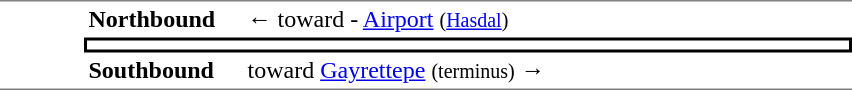<table table border=0 cellspacing=0 cellpadding=3>
<tr>
<td style="border-top:solid 1px gray;border-bottom:solid 1px gray;" width=50 rowspan=3 valign=top></td>
<td style="border-top:solid 1px gray;" width=100><strong>Northbound</strong></td>
<td style="border-top:solid 1px gray;" width=400>←  toward  - <a href='#'>Airport</a> <small>(<a href='#'>Hasdal</a>)</small></td>
</tr>
<tr>
<td style="border-top:solid 2px black;border-right:solid 2px black;border-left:solid 2px black;border-bottom:solid 2px black;text-align:center;" colspan=2></td>
</tr>
<tr>
<td style="border-bottom:solid 1px gray;"><strong>Southbound</strong></td>
<td style="border-bottom:solid 1px gray;"> toward <a href='#'>Gayrettepe</a> <small>(terminus)</small> →</td>
</tr>
</table>
